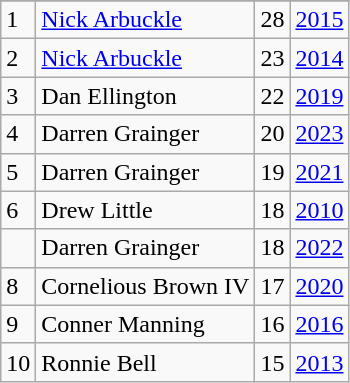<table class="wikitable">
<tr>
</tr>
<tr>
<td>1</td>
<td><a href='#'>Nick Arbuckle</a></td>
<td>28</td>
<td><a href='#'>2015</a></td>
</tr>
<tr>
<td>2</td>
<td><a href='#'>Nick Arbuckle</a></td>
<td>23</td>
<td><a href='#'>2014</a></td>
</tr>
<tr>
<td>3</td>
<td>Dan Ellington</td>
<td>22</td>
<td><a href='#'>2019</a></td>
</tr>
<tr>
<td>4</td>
<td>Darren Grainger</td>
<td>20</td>
<td><a href='#'>2023</a></td>
</tr>
<tr>
<td>5</td>
<td>Darren Grainger</td>
<td>19</td>
<td><a href='#'>2021</a></td>
</tr>
<tr>
<td>6</td>
<td>Drew Little</td>
<td>18</td>
<td><a href='#'>2010</a></td>
</tr>
<tr>
<td></td>
<td>Darren Grainger</td>
<td>18</td>
<td><a href='#'>2022</a></td>
</tr>
<tr>
<td>8</td>
<td>Cornelious Brown IV</td>
<td>17</td>
<td><a href='#'>2020</a></td>
</tr>
<tr>
<td>9</td>
<td>Conner Manning</td>
<td>16</td>
<td><a href='#'>2016</a></td>
</tr>
<tr>
<td>10</td>
<td>Ronnie Bell</td>
<td>15</td>
<td><a href='#'>2013</a></td>
</tr>
</table>
